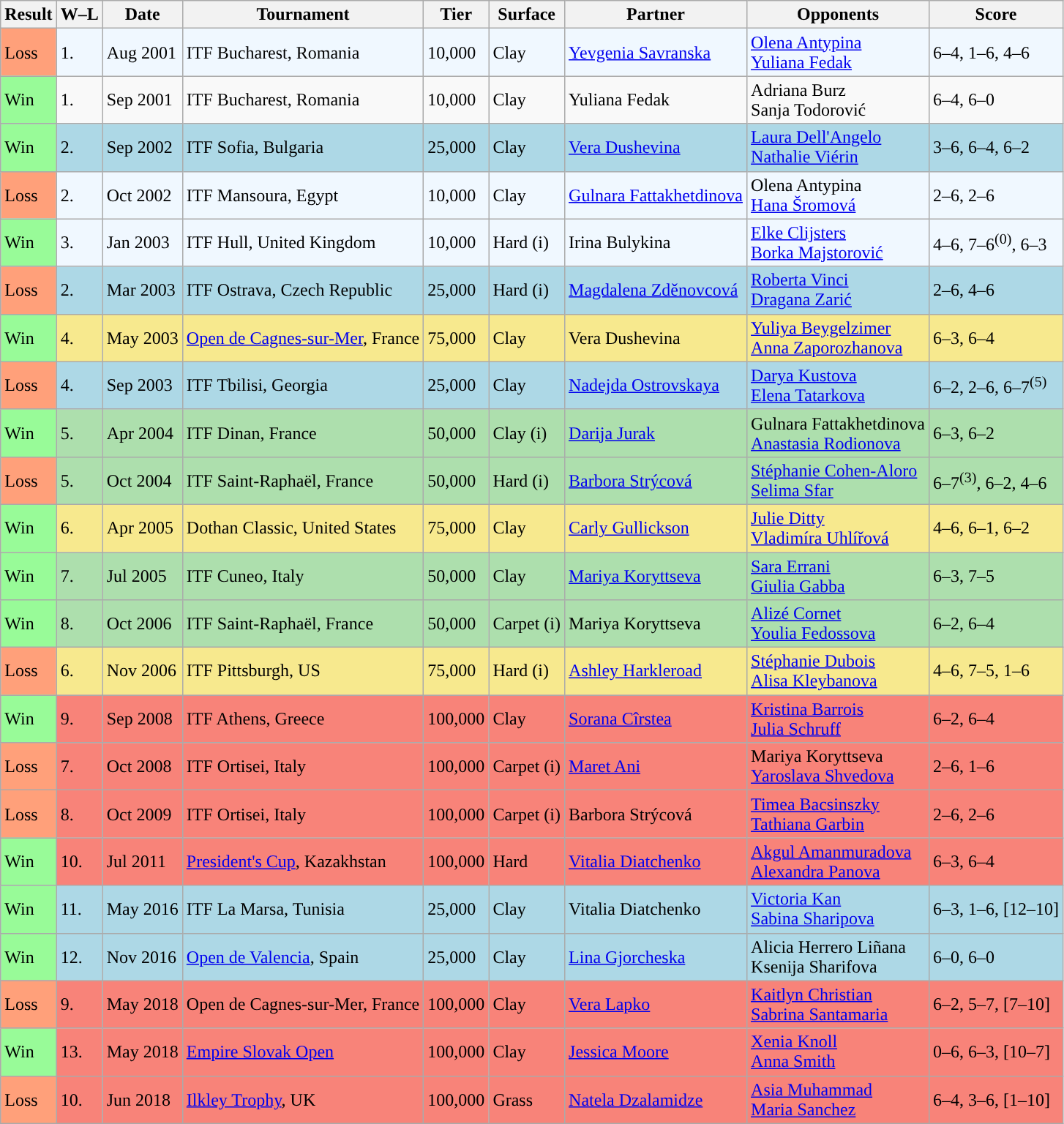<table class="sortable wikitable">
<tr>
<th>Result</th>
<th class="unsortable">W–L</th>
<th>Date</th>
<th>Tournament</th>
<th>Tier</th>
<th>Surface</th>
<th>Partner</th>
<th>Opponents</th>
<th class="unsortable">Score</th>
</tr>
<tr style="background:#f0f8ff;">
<td style="background:#ffa07a;">Loss</td>
<td>1.</td>
<td>Aug 2001</td>
<td>ITF Bucharest, Romania</td>
<td>10,000</td>
<td>Clay</td>
<td> <a href='#'>Yevgenia Savranska</a></td>
<td> <a href='#'>Olena Antypina</a> <br>  <a href='#'>Yuliana Fedak</a></td>
<td>6–4, 1–6, 4–6</td>
</tr>
<tr>
<td bgcolor=98FB98>Win</td>
<td>1.</td>
<td>Sep 2001</td>
<td>ITF Bucharest, Romania</td>
<td>10,000</td>
<td>Clay</td>
<td> Yuliana Fedak</td>
<td> Adriana Burz <br>  Sanja Todorović</td>
<td>6–4, 6–0</td>
</tr>
<tr style="background:lightblue">
<td bgcolor=98FB98>Win</td>
<td>2.</td>
<td>Sep 2002</td>
<td>ITF Sofia, Bulgaria</td>
<td>25,000</td>
<td>Clay</td>
<td> <a href='#'>Vera Dushevina</a></td>
<td> <a href='#'>Laura Dell'Angelo</a> <br>  <a href='#'>Nathalie Viérin</a></td>
<td>3–6, 6–4, 6–2</td>
</tr>
<tr style="background:#f0f8ff;">
<td bgcolor="FFA07A">Loss</td>
<td>2.</td>
<td>Oct 2002</td>
<td>ITF Mansoura, Egypt</td>
<td>10,000</td>
<td>Clay</td>
<td> <a href='#'>Gulnara Fattakhetdinova</a></td>
<td> Olena Antypina <br>  <a href='#'>Hana Šromová</a></td>
<td>2–6, 2–6</td>
</tr>
<tr style="background:#f0f8ff;">
<td bgcolor=98FB98>Win</td>
<td>3.</td>
<td>Jan 2003</td>
<td>ITF Hull, United Kingdom</td>
<td>10,000</td>
<td>Hard (i)</td>
<td> Irina Bulykina</td>
<td> <a href='#'>Elke Clijsters</a> <br>  <a href='#'>Borka Majstorović</a></td>
<td>4–6, 7–6<sup>(0)</sup>, 6–3</td>
</tr>
<tr style="background:lightblue;">
<td bgcolor="FFA07A">Loss</td>
<td>2.</td>
<td>Mar 2003</td>
<td>ITF Ostrava, Czech Republic</td>
<td>25,000</td>
<td>Hard (i)</td>
<td> <a href='#'>Magdalena Zděnovcová</a></td>
<td> <a href='#'>Roberta Vinci</a> <br>  <a href='#'>Dragana Zarić</a></td>
<td>2–6, 4–6</td>
</tr>
<tr style="background:#f7e98e;">
<td bgcolor=98FB98>Win</td>
<td>4.</td>
<td>May 2003</td>
<td><a href='#'>Open de Cagnes-sur-Mer</a>, France</td>
<td>75,000</td>
<td>Clay</td>
<td> Vera Dushevina</td>
<td> <a href='#'>Yuliya Beygelzimer</a> <br>  <a href='#'>Anna Zaporozhanova</a></td>
<td>6–3, 6–4</td>
</tr>
<tr style="background:lightblue;">
<td style="background:#ffa07a;">Loss</td>
<td>4.</td>
<td>Sep 2003</td>
<td>ITF Tbilisi, Georgia</td>
<td>25,000</td>
<td>Clay</td>
<td> <a href='#'>Nadejda Ostrovskaya</a></td>
<td> <a href='#'>Darya Kustova</a> <br>  <a href='#'>Elena Tatarkova</a></td>
<td>6–2, 2–6, 6–7<sup>(5)</sup></td>
</tr>
<tr style="background:#addfad;">
<td style="background:#98fb98;">Win</td>
<td>5.</td>
<td>Apr 2004</td>
<td>ITF Dinan, France</td>
<td>50,000</td>
<td>Clay (i)</td>
<td> <a href='#'>Darija Jurak</a></td>
<td> Gulnara Fattakhetdinova <br>  <a href='#'>Anastasia Rodionova</a></td>
<td>6–3, 6–2</td>
</tr>
<tr style="background:#addfad;">
<td style="background:#ffa07a;">Loss</td>
<td>5.</td>
<td>Oct 2004</td>
<td>ITF Saint-Raphaël, France</td>
<td>50,000</td>
<td>Hard (i)</td>
<td> <a href='#'>Barbora Strýcová</a></td>
<td> <a href='#'>Stéphanie Cohen-Aloro</a> <br>  <a href='#'>Selima Sfar</a></td>
<td>6–7<sup>(3)</sup>, 6–2, 4–6</td>
</tr>
<tr style="background:#f7e98e;">
<td bgcolor="98FB98">Win</td>
<td>6.</td>
<td>Apr 2005</td>
<td>Dothan Classic, United States</td>
<td>75,000</td>
<td>Clay</td>
<td> <a href='#'>Carly Gullickson</a></td>
<td> <a href='#'>Julie Ditty</a> <br>  <a href='#'>Vladimíra Uhlířová</a></td>
<td>4–6, 6–1, 6–2</td>
</tr>
<tr style="background:#addfad;">
<td style="background:#98fb98;">Win</td>
<td>7.</td>
<td>Jul 2005</td>
<td>ITF Cuneo, Italy</td>
<td>50,000</td>
<td>Clay</td>
<td> <a href='#'>Mariya Koryttseva</a></td>
<td> <a href='#'>Sara Errani</a> <br>  <a href='#'>Giulia Gabba</a></td>
<td>6–3, 7–5</td>
</tr>
<tr style="background:#addfad;">
<td bgcolor=98FB98>Win</td>
<td>8.</td>
<td>Oct 2006</td>
<td>ITF Saint-Raphaël, France</td>
<td>50,000</td>
<td>Carpet (i)</td>
<td> Mariya Koryttseva</td>
<td> <a href='#'>Alizé Cornet</a> <br>  <a href='#'>Youlia Fedossova</a></td>
<td>6–2, 6–4</td>
</tr>
<tr style="background:#f7e98e;">
<td style="background:#ffa07a;">Loss</td>
<td>6.</td>
<td>Nov 2006</td>
<td>ITF Pittsburgh, US</td>
<td>75,000</td>
<td>Hard (i)</td>
<td> <a href='#'>Ashley Harkleroad</a></td>
<td> <a href='#'>Stéphanie Dubois</a> <br>  <a href='#'>Alisa Kleybanova</a></td>
<td>4–6, 7–5, 1–6</td>
</tr>
<tr style="background:#f88379;">
<td bgcolor=98FB98>Win</td>
<td>9.</td>
<td>Sep 2008</td>
<td>ITF Athens, Greece</td>
<td>100,000</td>
<td>Clay</td>
<td> <a href='#'>Sorana Cîrstea</a></td>
<td> <a href='#'>Kristina Barrois</a> <br>  <a href='#'>Julia Schruff</a></td>
<td>6–2, 6–4</td>
</tr>
<tr style="background:#f88379;">
<td bgcolor="FFA07A">Loss</td>
<td>7.</td>
<td>Oct 2008</td>
<td>ITF Ortisei, Italy</td>
<td>100,000</td>
<td>Carpet (i)</td>
<td> <a href='#'>Maret Ani</a></td>
<td> Mariya Koryttseva <br>  <a href='#'>Yaroslava Shvedova</a></td>
<td>2–6, 1–6</td>
</tr>
<tr style="background:#f88379;">
<td bgcolor="FFA07A">Loss</td>
<td>8.</td>
<td>Oct 2009</td>
<td>ITF Ortisei, Italy</td>
<td>100,000</td>
<td>Carpet (i)</td>
<td> Barbora Strýcová</td>
<td> <a href='#'>Timea Bacsinszky</a> <br>  <a href='#'>Tathiana Garbin</a></td>
<td>2–6, 2–6</td>
</tr>
<tr style="background:#f88379;">
<td bgcolor="98FB98">Win</td>
<td>10.</td>
<td>Jul 2011</td>
<td><a href='#'>President's Cup</a>, Kazakhstan</td>
<td>100,000</td>
<td>Hard</td>
<td> <a href='#'>Vitalia Diatchenko</a></td>
<td> <a href='#'>Akgul Amanmuradova</a> <br>  <a href='#'>Alexandra Panova</a></td>
<td>6–3, 6–4</td>
</tr>
<tr style="background:lightblue;">
<td style="background:#98fb98;">Win</td>
<td>11.</td>
<td>May 2016</td>
<td>ITF La Marsa, Tunisia</td>
<td>25,000</td>
<td>Clay</td>
<td> Vitalia Diatchenko</td>
<td> <a href='#'>Victoria Kan</a> <br>  <a href='#'>Sabina Sharipova</a></td>
<td>6–3, 1–6, [12–10]</td>
</tr>
<tr style="background:lightblue;">
<td style="background:#98fb98;">Win</td>
<td>12.</td>
<td>Nov 2016</td>
<td><a href='#'>Open de Valencia</a>, Spain</td>
<td>25,000</td>
<td>Clay</td>
<td> <a href='#'>Lina Gjorcheska</a></td>
<td> Alicia Herrero Liñana <br>  Ksenija Sharifova</td>
<td>6–0, 6–0</td>
</tr>
<tr style="background:#f88379;">
<td bgcolor="FFA07A">Loss</td>
<td>9.</td>
<td>May 2018</td>
<td>Open de Cagnes-sur-Mer, France</td>
<td>100,000</td>
<td>Clay</td>
<td> <a href='#'>Vera Lapko</a></td>
<td> <a href='#'>Kaitlyn Christian</a> <br>  <a href='#'>Sabrina Santamaria</a></td>
<td>6–2, 5–7, [7–10]</td>
</tr>
<tr style="background:#f88379;">
<td bgcolor="98FB98">Win</td>
<td>13.</td>
<td>May 2018</td>
<td><a href='#'>Empire Slovak Open</a></td>
<td>100,000</td>
<td>Clay</td>
<td> <a href='#'>Jessica Moore</a></td>
<td> <a href='#'>Xenia Knoll</a> <br>  <a href='#'>Anna Smith</a></td>
<td>0–6, 6–3, [10–7]</td>
</tr>
<tr style="background:#f88379;">
<td bgcolor="FFA07A">Loss</td>
<td>10.</td>
<td>Jun 2018</td>
<td><a href='#'>Ilkley Trophy</a>, UK</td>
<td>100,000</td>
<td>Grass</td>
<td> <a href='#'>Natela Dzalamidze</a></td>
<td> <a href='#'>Asia Muhammad</a> <br>  <a href='#'>Maria Sanchez</a></td>
<td>6–4, 3–6, [1–10]</td>
</tr>
</table>
